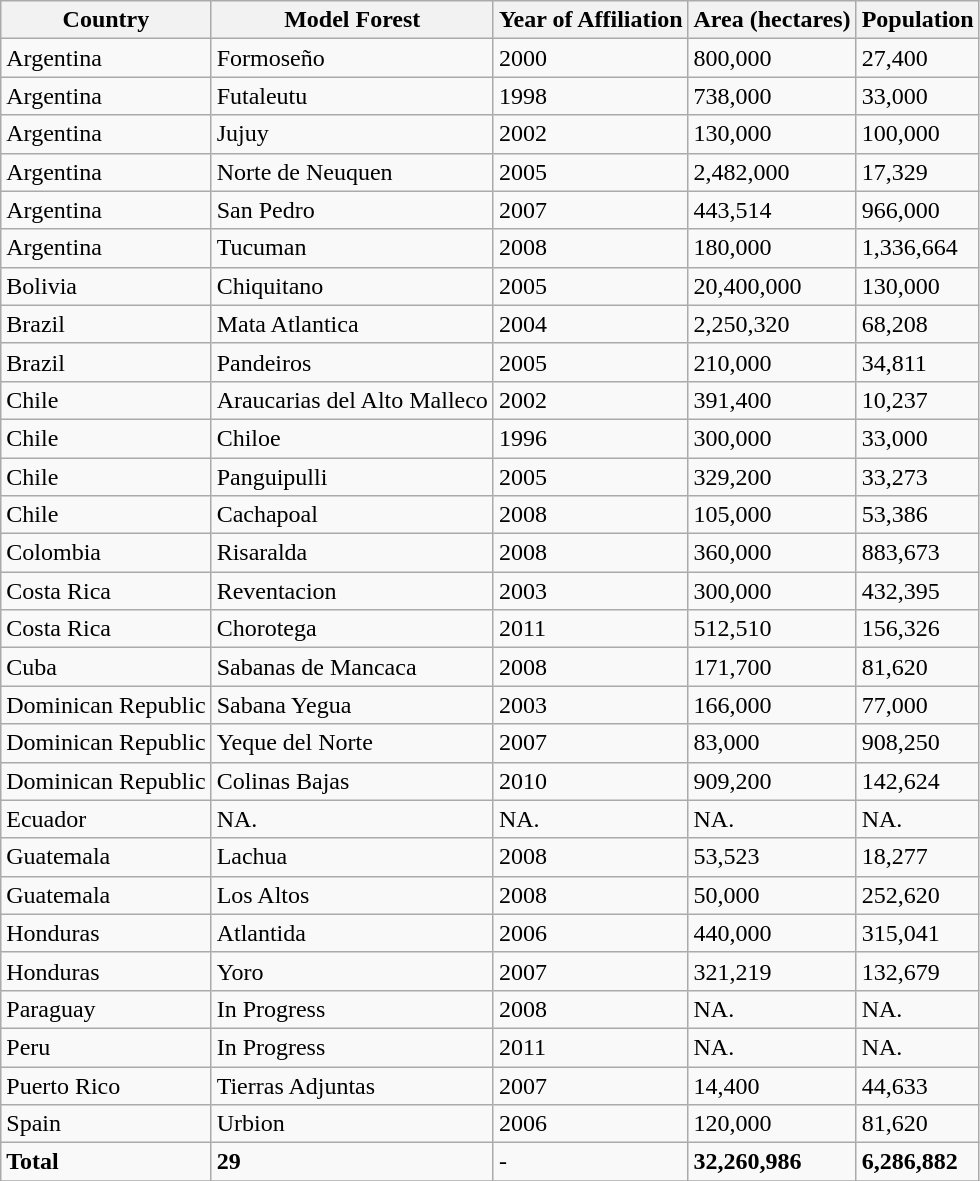<table class="wikitable sortable">
<tr>
<th>Country</th>
<th>Model Forest</th>
<th>Year of Affiliation</th>
<th>Area (hectares)</th>
<th>Population</th>
</tr>
<tr>
<td>Argentina</td>
<td>Formoseño</td>
<td>2000</td>
<td>800,000</td>
<td>27,400</td>
</tr>
<tr>
<td>Argentina</td>
<td>Futaleutu</td>
<td>1998</td>
<td>738,000</td>
<td>33,000</td>
</tr>
<tr>
<td>Argentina</td>
<td>Jujuy</td>
<td>2002</td>
<td>130,000</td>
<td>100,000</td>
</tr>
<tr>
<td>Argentina</td>
<td>Norte de Neuquen</td>
<td>2005</td>
<td>2,482,000</td>
<td>17,329</td>
</tr>
<tr>
<td>Argentina</td>
<td>San Pedro</td>
<td>2007</td>
<td>443,514</td>
<td>966,000</td>
</tr>
<tr>
<td>Argentina</td>
<td>Tucuman</td>
<td>2008</td>
<td>180,000</td>
<td>1,336,664</td>
</tr>
<tr>
<td>Bolivia</td>
<td>Chiquitano</td>
<td>2005</td>
<td>20,400,000</td>
<td>130,000</td>
</tr>
<tr>
<td>Brazil</td>
<td>Mata Atlantica</td>
<td>2004</td>
<td>2,250,320</td>
<td>68,208</td>
</tr>
<tr>
<td>Brazil</td>
<td>Pandeiros</td>
<td>2005</td>
<td>210,000</td>
<td>34,811</td>
</tr>
<tr>
<td>Chile</td>
<td>Araucarias del Alto Malleco</td>
<td>2002</td>
<td>391,400</td>
<td>10,237</td>
</tr>
<tr>
<td>Chile</td>
<td>Chiloe</td>
<td>1996</td>
<td>300,000</td>
<td>33,000</td>
</tr>
<tr>
<td>Chile</td>
<td>Panguipulli</td>
<td>2005</td>
<td>329,200</td>
<td>33,273</td>
</tr>
<tr>
<td>Chile</td>
<td>Cachapoal</td>
<td>2008</td>
<td>105,000</td>
<td>53,386</td>
</tr>
<tr>
<td>Colombia</td>
<td>Risaralda</td>
<td>2008</td>
<td>360,000</td>
<td>883,673</td>
</tr>
<tr>
<td>Costa Rica</td>
<td>Reventacion</td>
<td>2003</td>
<td>300,000</td>
<td>432,395</td>
</tr>
<tr>
<td>Costa Rica</td>
<td>Chorotega</td>
<td>2011</td>
<td>512,510</td>
<td>156,326</td>
</tr>
<tr>
<td>Cuba</td>
<td>Sabanas de Mancaca</td>
<td>2008</td>
<td>171,700</td>
<td>81,620</td>
</tr>
<tr>
<td>Dominican Republic</td>
<td>Sabana Yegua</td>
<td>2003</td>
<td>166,000</td>
<td>77,000</td>
</tr>
<tr>
<td>Dominican Republic</td>
<td>Yeque del Norte</td>
<td>2007</td>
<td>83,000</td>
<td>908,250</td>
</tr>
<tr>
<td>Dominican Republic</td>
<td>Colinas Bajas</td>
<td>2010</td>
<td>909,200</td>
<td>142,624</td>
</tr>
<tr>
<td>Ecuador</td>
<td>NA.</td>
<td>NA.</td>
<td>NA.</td>
<td>NA.</td>
</tr>
<tr>
<td>Guatemala</td>
<td>Lachua</td>
<td>2008</td>
<td>53,523</td>
<td>18,277</td>
</tr>
<tr>
<td>Guatemala</td>
<td>Los Altos</td>
<td>2008</td>
<td>50,000</td>
<td>252,620</td>
</tr>
<tr>
<td>Honduras</td>
<td>Atlantida</td>
<td>2006</td>
<td>440,000</td>
<td>315,041</td>
</tr>
<tr>
<td>Honduras</td>
<td>Yoro</td>
<td>2007</td>
<td>321,219</td>
<td>132,679</td>
</tr>
<tr>
<td>Paraguay</td>
<td>In Progress</td>
<td>2008</td>
<td>NA.</td>
<td>NA.</td>
</tr>
<tr>
<td>Peru</td>
<td>In Progress</td>
<td>2011</td>
<td>NA.</td>
<td>NA.</td>
</tr>
<tr>
<td>Puerto Rico</td>
<td>Tierras Adjuntas</td>
<td>2007</td>
<td>14,400</td>
<td>44,633</td>
</tr>
<tr>
<td>Spain</td>
<td>Urbion</td>
<td>2006</td>
<td>120,000</td>
<td>81,620</td>
</tr>
<tr>
<td><strong>Total</strong></td>
<td><strong>29</strong></td>
<td>-</td>
<td><strong>32,260,986</strong></td>
<td><strong>6,286,882</strong></td>
</tr>
<tr>
</tr>
</table>
